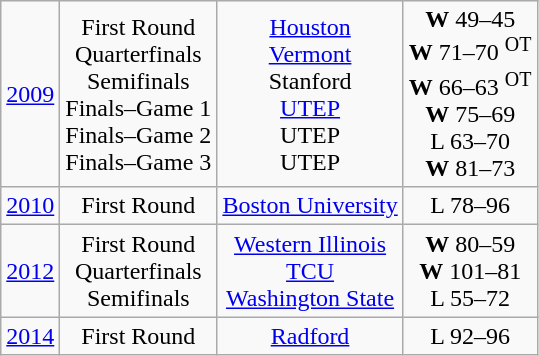<table class=wikitable style="text-align:center">
<tr>
<td><a href='#'>2009</a></td>
<td>First Round<br>Quarterfinals<br>Semifinals<br>Finals–Game 1<br>Finals–Game 2<br>Finals–Game 3</td>
<td><a href='#'>Houston</a><br><a href='#'>Vermont</a><br>Stanford<br><a href='#'>UTEP</a><br>UTEP<br>UTEP</td>
<td><strong>W</strong> 49–45<br><strong>W</strong> 71–70 <sup>OT</sup><br><strong>W</strong> 66–63 <sup>OT</sup><br><strong>W</strong> 75–69<br>L 63–70<br><strong>W</strong> 81–73</td>
</tr>
<tr>
<td><a href='#'>2010</a></td>
<td>First Round</td>
<td><a href='#'>Boston University</a></td>
<td>L 78–96</td>
</tr>
<tr>
<td><a href='#'>2012</a></td>
<td>First Round<br>Quarterfinals<br>Semifinals</td>
<td><a href='#'>Western Illinois</a><br><a href='#'>TCU</a><br><a href='#'>Washington State</a></td>
<td><strong>W</strong> 80–59<br><strong>W</strong> 101–81<br>L 55–72</td>
</tr>
<tr>
<td><a href='#'>2014</a></td>
<td>First Round</td>
<td><a href='#'>Radford</a></td>
<td>L 92–96</td>
</tr>
</table>
